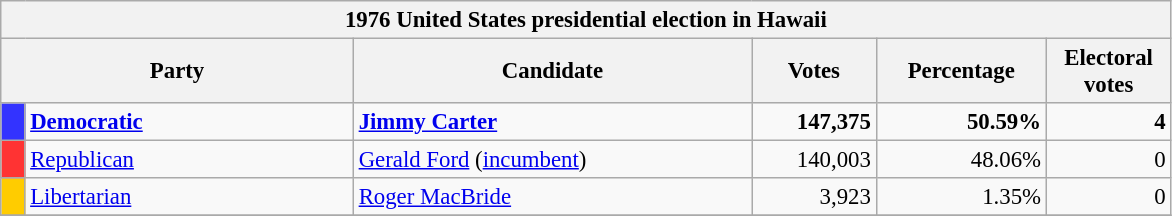<table class="wikitable" style="font-size: 95%;">
<tr>
<th colspan="6">1976 United States presidential election in Hawaii</th>
</tr>
<tr>
<th colspan="2" style="width: 15em">Party</th>
<th style="width: 17em">Candidate</th>
<th style="width: 5em">Votes</th>
<th style="width: 7em">Percentage</th>
<th style="width: 5em">Electoral votes</th>
</tr>
<tr>
<th style="background:#33f; width:3px;"></th>
<td style="width: 130px"><strong><a href='#'>Democratic</a></strong></td>
<td><strong><a href='#'>Jimmy Carter</a></strong></td>
<td style="text-align:right;"><strong>147,375</strong></td>
<td style="text-align:right;"><strong>50.59%</strong></td>
<td style="text-align:right;"><strong>4</strong></td>
</tr>
<tr>
<th style="background:#f33; width:3px;"></th>
<td style="width: 130px"><a href='#'>Republican</a></td>
<td><a href='#'>Gerald Ford</a> (<a href='#'>incumbent</a>)</td>
<td style="text-align:right;">140,003</td>
<td style="text-align:right;">48.06%</td>
<td style="text-align:right;">0</td>
</tr>
<tr>
<th style="background:#FFCC00; width:3px;"></th>
<td style="width: 130px"><a href='#'>Libertarian</a></td>
<td><a href='#'>Roger MacBride</a></td>
<td style="text-align:right;">3,923</td>
<td style="text-align:right;">1.35%</td>
<td style="text-align:right;">0</td>
</tr>
<tr>
</tr>
</table>
